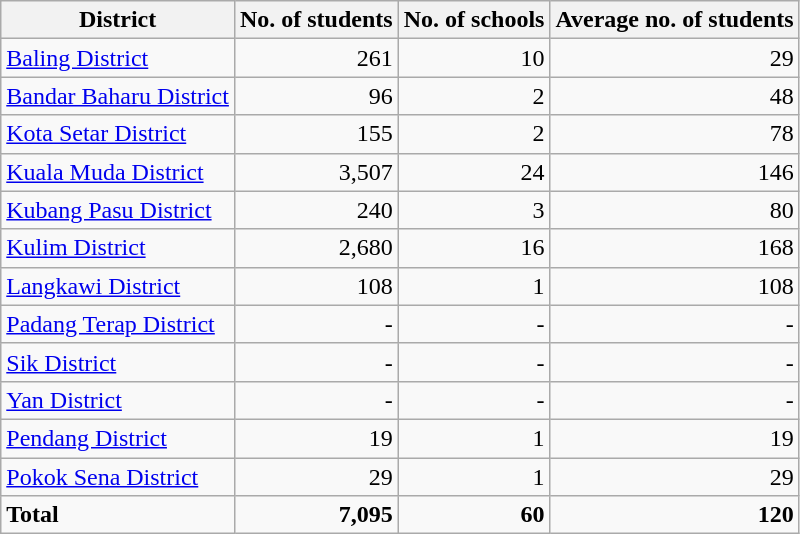<table class="wikitable sortable">
<tr>
<th>District</th>
<th>No. of students</th>
<th>No. of schools</th>
<th>Average no. of students</th>
</tr>
<tr>
<td><a href='#'>Baling District</a></td>
<td style="text-align:right;">261</td>
<td style="text-align:right;">10</td>
<td style="text-align:right;">29</td>
</tr>
<tr>
<td><a href='#'>Bandar Baharu District</a></td>
<td style="text-align:right;">96</td>
<td style="text-align:right;">2</td>
<td style="text-align:right;">48</td>
</tr>
<tr>
<td><a href='#'>Kota Setar District</a></td>
<td style="text-align:right;">155</td>
<td style="text-align:right;">2</td>
<td style="text-align:right;">78</td>
</tr>
<tr>
<td><a href='#'>Kuala Muda District</a></td>
<td style="text-align:right;">3,507</td>
<td style="text-align:right;">24</td>
<td style="text-align:right;">146</td>
</tr>
<tr>
<td><a href='#'>Kubang Pasu District</a></td>
<td style="text-align:right;">240</td>
<td style="text-align:right;">3</td>
<td style="text-align:right;">80</td>
</tr>
<tr>
<td><a href='#'>Kulim District</a></td>
<td style="text-align:right;">2,680</td>
<td style="text-align:right;">16</td>
<td style="text-align:right;">168</td>
</tr>
<tr>
<td><a href='#'>Langkawi District</a></td>
<td style="text-align:right;">108</td>
<td style="text-align:right;">1</td>
<td style="text-align:right;">108</td>
</tr>
<tr>
<td><a href='#'>Padang Terap District</a></td>
<td style="text-align:right;">-</td>
<td style="text-align:right;">-</td>
<td style="text-align:right;">-</td>
</tr>
<tr>
<td><a href='#'>Sik District</a></td>
<td style="text-align:right;">-</td>
<td style="text-align:right;">-</td>
<td style="text-align:right;">-</td>
</tr>
<tr>
<td><a href='#'>Yan District</a></td>
<td style="text-align:right;">-</td>
<td style="text-align:right;">-</td>
<td style="text-align:right;">-</td>
</tr>
<tr>
<td><a href='#'>Pendang District</a></td>
<td style="text-align:right;">19</td>
<td style="text-align:right;">1</td>
<td style="text-align:right;">19</td>
</tr>
<tr>
<td><a href='#'>Pokok Sena District</a></td>
<td style="text-align:right;">29</td>
<td style="text-align:right;">1</td>
<td style="text-align:right;">29</td>
</tr>
<tr>
<td><strong>Total</strong></td>
<td style="text-align:right;"><strong>7,095</strong></td>
<td style="text-align:right;"><strong>60</strong></td>
<td style="text-align:right;"><strong>120</strong></td>
</tr>
</table>
